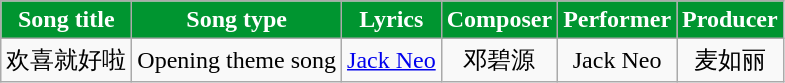<table class="wikitable" align=center>
<tr>
<th style="background:#009530; color:white">Song title</th>
<th style="background:#009530; color:white">Song type</th>
<th style="background:#009530; color:white">Lyrics</th>
<th style="background:#009530; color:white">Composer</th>
<th style="background:#009530; color:white">Performer</th>
<th style="background:#009530; color:white">Producer</th>
</tr>
<tr>
<td align="center">欢喜就好啦</td>
<td align="center">Opening theme song</td>
<td align="center"><a href='#'>Jack Neo</a></td>
<td align="center">邓碧源</td>
<td align="center">Jack Neo</td>
<td align="center">麦如丽</td>
</tr>
</table>
